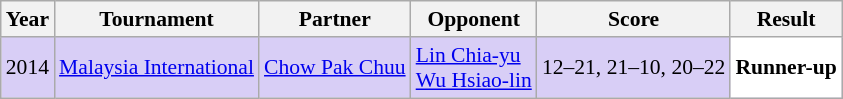<table class="sortable wikitable" style="font-size: 90%;">
<tr>
<th>Year</th>
<th>Tournament</th>
<th>Partner</th>
<th>Opponent</th>
<th>Score</th>
<th>Result</th>
</tr>
<tr style="background:#D8CEF6">
<td align="center">2014</td>
<td align="left"><a href='#'>Malaysia International</a></td>
<td align="left"> <a href='#'>Chow Pak Chuu</a></td>
<td align="left"> <a href='#'>Lin Chia-yu</a> <br>  <a href='#'>Wu Hsiao-lin</a></td>
<td align="left">12–21, 21–10, 20–22</td>
<td style="text-align:left; background:white"> <strong>Runner-up</strong></td>
</tr>
</table>
